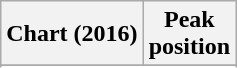<table class="wikitable sortable plainrowheaders" style="text-align:center">
<tr>
<th scope="col">Chart (2016)</th>
<th scope="col">Peak<br> position</th>
</tr>
<tr>
</tr>
<tr>
</tr>
<tr>
</tr>
<tr>
</tr>
</table>
